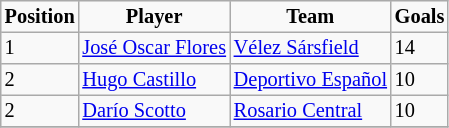<table border="2" cellpadding="2" cellspacing="0" style="margin: 0; background: #f9f9f9; border: 1px #aaa solid; border-collapse: collapse; font-size: 85%;">
<tr>
<th>Position</th>
<th>Player</th>
<th>Team</th>
<th>Goals</th>
</tr>
<tr>
<td>1</td>
<td><a href='#'>José Oscar Flores</a></td>
<td><a href='#'>Vélez Sársfield</a></td>
<td>14</td>
</tr>
<tr>
<td>2</td>
<td><a href='#'>Hugo Castillo</a></td>
<td><a href='#'>Deportivo Español</a></td>
<td>10</td>
</tr>
<tr>
<td>2</td>
<td><a href='#'>Darío Scotto</a></td>
<td><a href='#'>Rosario Central</a></td>
<td>10</td>
</tr>
<tr>
</tr>
</table>
